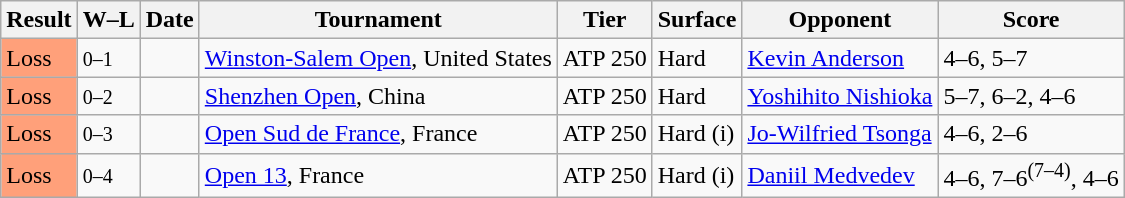<table class="sortable wikitable">
<tr>
<th>Result</th>
<th class=unsortable>W–L</th>
<th>Date</th>
<th>Tournament</th>
<th>Tier</th>
<th>Surface</th>
<th>Opponent</th>
<th class=unsortable>Score</th>
</tr>
<tr>
<td bgcolor=FFA07A>Loss</td>
<td><small>0–1</small></td>
<td><a href='#'></a></td>
<td><a href='#'>Winston-Salem Open</a>, United States</td>
<td>ATP 250</td>
<td>Hard</td>
<td> <a href='#'>Kevin Anderson</a></td>
<td>4–6, 5–7</td>
</tr>
<tr>
<td bgcolor=FFA07A>Loss</td>
<td><small>0–2</small></td>
<td><a href='#'></a></td>
<td><a href='#'>Shenzhen Open</a>, China</td>
<td>ATP 250</td>
<td>Hard</td>
<td> <a href='#'>Yoshihito Nishioka</a></td>
<td>5–7, 6–2, 4–6</td>
</tr>
<tr>
<td bgcolor=FFA07A>Loss</td>
<td><small>0–3</small></td>
<td><a href='#'></a></td>
<td><a href='#'>Open Sud de France</a>, France</td>
<td>ATP 250</td>
<td>Hard (i)</td>
<td> <a href='#'>Jo-Wilfried Tsonga</a></td>
<td>4–6, 2–6</td>
</tr>
<tr>
<td bgcolor=FFA07A>Loss</td>
<td><small>0–4</small></td>
<td><a href='#'></a></td>
<td><a href='#'>Open 13</a>, France</td>
<td>ATP 250</td>
<td>Hard (i)</td>
<td> <a href='#'>Daniil Medvedev</a></td>
<td>4–6, 7–6<sup>(7–4)</sup>, 4–6</td>
</tr>
</table>
